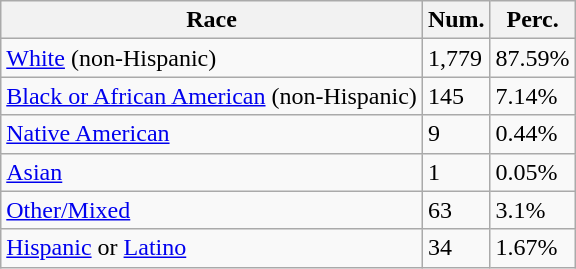<table class="wikitable">
<tr>
<th>Race</th>
<th>Num.</th>
<th>Perc.</th>
</tr>
<tr>
<td><a href='#'>White</a> (non-Hispanic)</td>
<td>1,779</td>
<td>87.59%</td>
</tr>
<tr>
<td><a href='#'>Black or African American</a> (non-Hispanic)</td>
<td>145</td>
<td>7.14%</td>
</tr>
<tr>
<td><a href='#'>Native American</a></td>
<td>9</td>
<td>0.44%</td>
</tr>
<tr>
<td><a href='#'>Asian</a></td>
<td>1</td>
<td>0.05%</td>
</tr>
<tr>
<td><a href='#'>Other/Mixed</a></td>
<td>63</td>
<td>3.1%</td>
</tr>
<tr>
<td><a href='#'>Hispanic</a> or <a href='#'>Latino</a></td>
<td>34</td>
<td>1.67%</td>
</tr>
</table>
